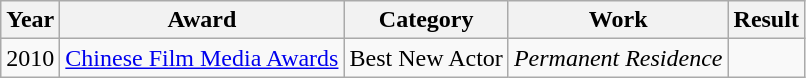<table class="wikitable sortable">
<tr>
<th>Year</th>
<th>Award</th>
<th>Category</th>
<th>Work</th>
<th>Result</th>
</tr>
<tr>
<td>2010</td>
<td><a href='#'>Chinese Film Media Awards</a></td>
<td>Best New Actor</td>
<td><em>Permanent Residence</em></td>
<td></td>
</tr>
</table>
